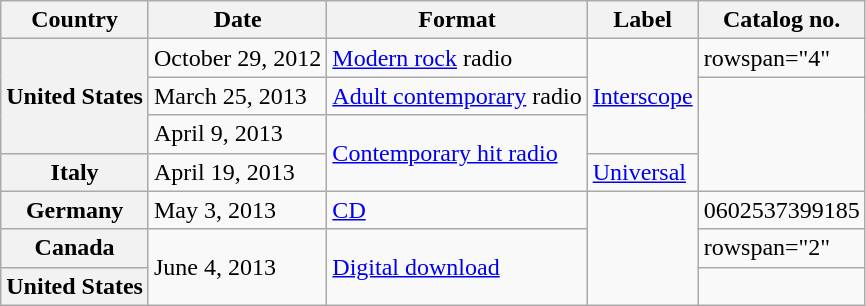<table class="wikitable plainrowheaders">
<tr>
<th scope="col">Country</th>
<th scope="col">Date</th>
<th scope="col">Format</th>
<th scope="col">Label</th>
<th scope="col">Catalog no.</th>
</tr>
<tr>
<th scope="row" rowspan="3">United States</th>
<td>October 29, 2012</td>
<td><a href='#'>Modern rock</a> radio</td>
<td rowspan="3"><a href='#'>Interscope</a></td>
<td>rowspan="4" </td>
</tr>
<tr>
<td>March 25, 2013</td>
<td><a href='#'>Adult contemporary</a> radio</td>
</tr>
<tr>
<td>April 9, 2013</td>
<td rowspan="2"><a href='#'>Contemporary hit radio</a></td>
</tr>
<tr>
<th scope="row">Italy</th>
<td>April 19, 2013</td>
<td><a href='#'>Universal</a></td>
</tr>
<tr>
<th scope="row">Germany</th>
<td>May 3, 2013</td>
<td><a href='#'>CD</a></td>
<td rowspan="3"></td>
<td>0602537399185</td>
</tr>
<tr>
<th scope="row">Canada</th>
<td rowspan="2">June 4, 2013</td>
<td rowspan="2"><a href='#'>Digital download</a><br></td>
<td>rowspan="2" </td>
</tr>
<tr>
<th scope="row">United States</th>
</tr>
</table>
